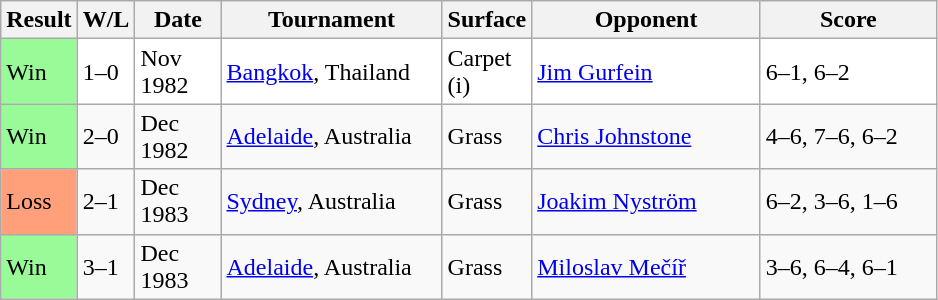<table class="sortable wikitable">
<tr>
<th>Result</th>
<th style="width:30px" class="unsortable">W/L</th>
<th style="width:50px">Date</th>
<th style="width:140px">Tournament</th>
<th style="width:50px">Surface</th>
<th style="width:145px">Opponent</th>
<th style="width:110px" class="unsortable">Score</th>
</tr>
<tr bgcolor="#ffffff">
<td style="background:#98fb98;">Win</td>
<td>1–0</td>
<td>Nov 1982</td>
<td><a href='#'>Bangkok</a>, Thailand</td>
<td>Carpet (i)</td>
<td> <a href='#'>Jim Gurfein</a></td>
<td>6–1, 6–2</td>
</tr>
<tr>
<td style="background:#98fb98;">Win</td>
<td>2–0</td>
<td>Dec 1982</td>
<td><a href='#'>Adelaide</a>, Australia</td>
<td>Grass</td>
<td> <a href='#'>Chris Johnstone</a></td>
<td>4–6, 7–6, 6–2</td>
</tr>
<tr>
<td style="background:#ffa07a;">Loss</td>
<td>2–1</td>
<td>Dec 1983</td>
<td><a href='#'>Sydney</a>, Australia</td>
<td>Grass</td>
<td> <a href='#'>Joakim Nyström</a></td>
<td>6–2, 3–6, 1–6</td>
</tr>
<tr>
<td style="background:#98fb98;">Win</td>
<td>3–1</td>
<td>Dec 1983</td>
<td><a href='#'>Adelaide</a>, Australia</td>
<td>Grass</td>
<td> <a href='#'>Miloslav Mečíř</a></td>
<td>3–6, 6–4, 6–1</td>
</tr>
</table>
